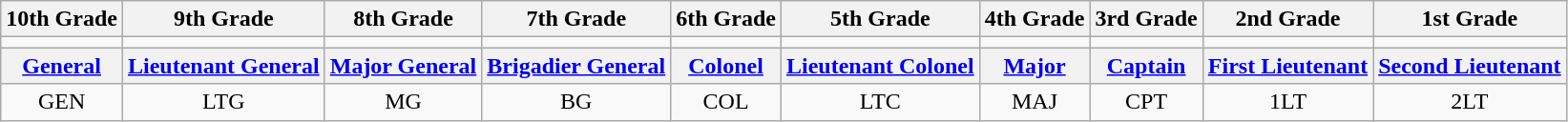<table class="wikitable" style="text-align:center">
<tr>
<th>10th Grade</th>
<th>9th Grade</th>
<th>8th Grade</th>
<th>7th Grade</th>
<th>6th Grade</th>
<th>5th Grade</th>
<th>4th Grade</th>
<th>3rd Grade</th>
<th>2nd Grade</th>
<th>1st Grade</th>
</tr>
<tr>
<td></td>
<td></td>
<td></td>
<td></td>
<td></td>
<td></td>
<td></td>
<td></td>
<td></td>
<td></td>
</tr>
<tr>
<th><a href='#'>General</a></th>
<th><a href='#'>Lieutenant General</a></th>
<th><a href='#'>Major General</a></th>
<th><a href='#'>Brigadier General</a></th>
<th><a href='#'>Colonel</a></th>
<th><a href='#'>Lieutenant Colonel</a></th>
<th><a href='#'>Major</a></th>
<th><a href='#'>Captain</a></th>
<th><a href='#'>First Lieutenant</a></th>
<th><a href='#'>Second Lieutenant</a></th>
</tr>
<tr>
<td>GEN</td>
<td>LTG</td>
<td>MG</td>
<td>BG</td>
<td>COL</td>
<td>LTC</td>
<td>MAJ</td>
<td>CPT</td>
<td>1LT</td>
<td>2LT</td>
</tr>
</table>
